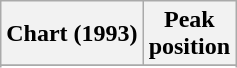<table class="wikitable sortable">
<tr>
<th align="left">Chart (1993)</th>
<th align="center">Peak<br>position</th>
</tr>
<tr>
</tr>
<tr>
</tr>
<tr>
</tr>
</table>
